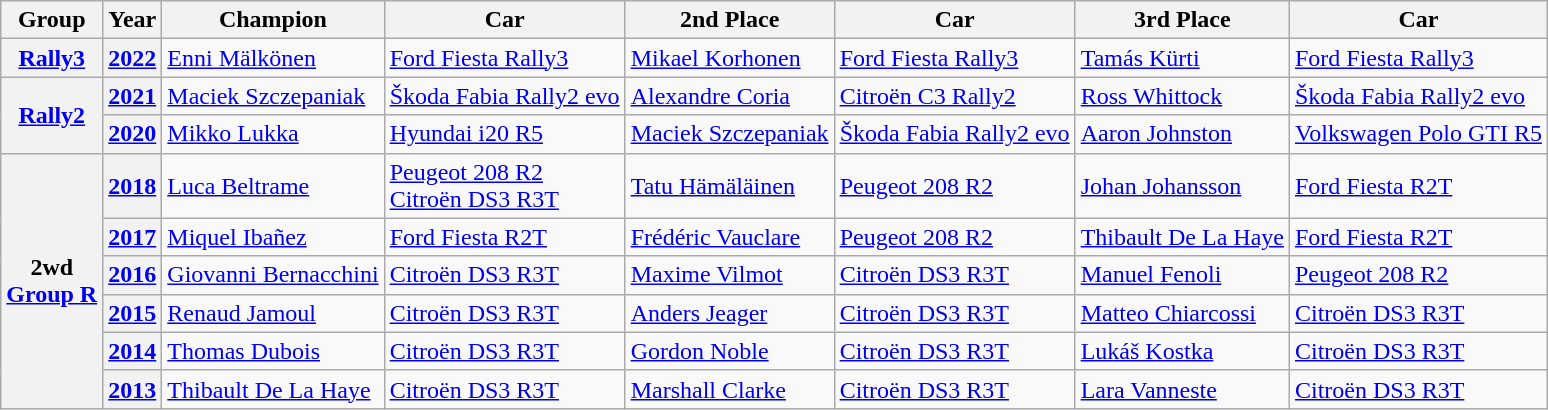<table class="wikitable">
<tr>
<th>Group</th>
<th>Year</th>
<th>Champion</th>
<th>Car</th>
<th>2nd Place</th>
<th>Car</th>
<th>3rd Place</th>
<th>Car</th>
</tr>
<tr>
<th><a href='#'>Rally3</a></th>
<th><a href='#'>2022</a></th>
<td> <a href='#'>Enni Mälkönen</a></td>
<td><a href='#'>Ford Fiesta Rally3</a></td>
<td> <a href='#'>Mikael Korhonen</a></td>
<td><a href='#'>Ford Fiesta Rally3</a></td>
<td> <a href='#'>Tamás Kürti</a></td>
<td><a href='#'>Ford Fiesta Rally3</a></td>
</tr>
<tr>
<th rowspan="2"><a href='#'>Rally2</a></th>
<th><a href='#'>2021</a></th>
<td> <a href='#'>Maciek Szczepaniak</a></td>
<td><a href='#'>Škoda Fabia Rally2 evo</a></td>
<td> <a href='#'>Alexandre Coria</a></td>
<td><a href='#'>Citroën C3 Rally2</a></td>
<td> <a href='#'>Ross Whittock</a></td>
<td><a href='#'>Škoda Fabia Rally2 evo</a></td>
</tr>
<tr>
<th><a href='#'>2020</a></th>
<td> <a href='#'>Mikko Lukka</a></td>
<td><a href='#'>Hyundai i20 R5</a></td>
<td> <a href='#'>Maciek Szczepaniak</a></td>
<td><a href='#'>Škoda Fabia Rally2 evo</a></td>
<td> <a href='#'>Aaron Johnston</a></td>
<td><a href='#'>Volkswagen Polo GTI R5</a></td>
</tr>
<tr>
<th rowspan="6">2wd<br><a href='#'>Group R</a></th>
<th><a href='#'>2018</a></th>
<td> <a href='#'>Luca Beltrame</a></td>
<td><a href='#'>Peugeot 208 R2</a><br><a href='#'>Citroën DS3 R3T</a></td>
<td> <a href='#'>Tatu Hämäläinen</a></td>
<td><a href='#'>Peugeot 208 R2</a></td>
<td> <a href='#'>Johan Johansson</a></td>
<td><a href='#'>Ford Fiesta R2T</a></td>
</tr>
<tr>
<th><a href='#'>2017</a></th>
<td> <a href='#'>Miquel Ibañez</a></td>
<td><a href='#'>Ford Fiesta R2T</a></td>
<td> <a href='#'>Frédéric Vauclare</a></td>
<td><a href='#'>Peugeot 208 R2</a></td>
<td> <a href='#'>Thibault De La Haye</a></td>
<td><a href='#'>Ford Fiesta R2T</a></td>
</tr>
<tr>
<th><a href='#'>2016</a></th>
<td> <a href='#'>Giovanni Bernacchini</a></td>
<td><a href='#'>Citroën DS3 R3T</a></td>
<td> <a href='#'>Maxime Vilmot</a></td>
<td><a href='#'>Citroën DS3 R3T</a></td>
<td> <a href='#'>Manuel Fenoli</a></td>
<td><a href='#'>Peugeot 208 R2</a></td>
</tr>
<tr>
<th><a href='#'>2015</a></th>
<td> <a href='#'>Renaud Jamoul</a></td>
<td><a href='#'>Citroën DS3 R3T</a></td>
<td> <a href='#'>Anders Jeager</a></td>
<td><a href='#'>Citroën DS3 R3T</a></td>
<td> <a href='#'>Matteo Chiarcossi</a></td>
<td><a href='#'>Citroën DS3 R3T</a></td>
</tr>
<tr>
<th><a href='#'>2014</a></th>
<td> <a href='#'>Thomas Dubois</a></td>
<td><a href='#'>Citroën DS3 R3T</a></td>
<td> <a href='#'>Gordon Noble</a></td>
<td><a href='#'>Citroën DS3 R3T</a></td>
<td> <a href='#'>Lukáš Kostka</a></td>
<td><a href='#'>Citroën DS3 R3T</a></td>
</tr>
<tr>
<th><a href='#'>2013</a></th>
<td> <a href='#'>Thibault De La Haye</a></td>
<td><a href='#'>Citroën DS3 R3T</a></td>
<td> <a href='#'>Marshall Clarke</a></td>
<td><a href='#'>Citroën DS3 R3T</a></td>
<td> <a href='#'>Lara Vanneste</a></td>
<td><a href='#'>Citroën DS3 R3T</a></td>
</tr>
</table>
